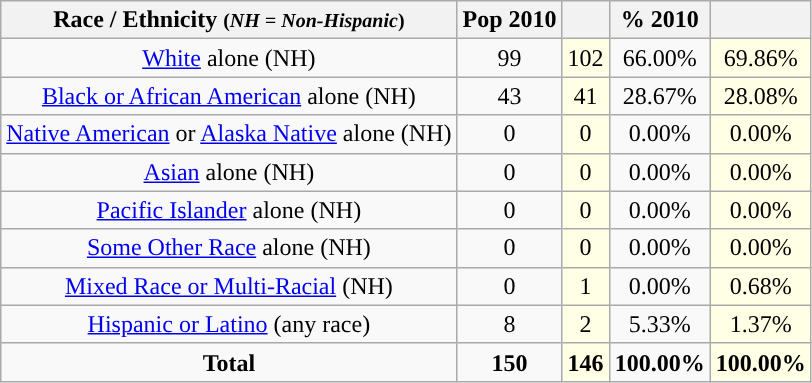<table class="wikitable" style="text-align:center;">
<tr>
<th>Race / Ethnicity <small>(<em>NH = Non-Hispanic</em>)</small></th>
<th>Pop 2010</th>
<th></th>
<th>% 2010</th>
<th></th>
</tr>
<tr>
<td><a href='#'>White</a> alone (NH)</td>
<td>99</td>
<td style='background: #ffffe6;'>102</td>
<td>66.00%</td>
<td style='background: #ffffe6;'>69.86%</td>
</tr>
<tr>
<td><a href='#'>Black or African American</a> alone (NH)</td>
<td>43</td>
<td style='background: #ffffe6;'>41</td>
<td>28.67%</td>
<td style='background: #ffffe6;'>28.08%</td>
</tr>
<tr>
<td><a href='#'>Native American</a> or <a href='#'>Alaska Native</a> alone (NH)</td>
<td>0</td>
<td style='background: #ffffe6;'>0</td>
<td>0.00%</td>
<td style='background: #ffffe6;'>0.00%</td>
</tr>
<tr>
<td><a href='#'>Asian</a> alone (NH)</td>
<td>0</td>
<td style='background: #ffffe6;'>0</td>
<td>0.00%</td>
<td style='background: #ffffe6;'>0.00%</td>
</tr>
<tr>
<td><a href='#'>Pacific Islander</a> alone (NH)</td>
<td>0</td>
<td style='background: #ffffe6;'>0</td>
<td>0.00%</td>
<td style='background: #ffffe6;'>0.00%</td>
</tr>
<tr>
<td><a href='#'>Some Other Race</a> alone (NH)</td>
<td>0</td>
<td style='background: #ffffe6;'>0</td>
<td>0.00%</td>
<td style='background: #ffffe6;'>0.00%</td>
</tr>
<tr>
<td><a href='#'>Mixed Race or Multi-Racial</a> (NH)</td>
<td>0</td>
<td style='background: #ffffe6;'>1</td>
<td>0.00%</td>
<td style='background: #ffffe6;'>0.68%</td>
</tr>
<tr>
<td><a href='#'>Hispanic or Latino</a> (any race)</td>
<td>8</td>
<td style='background: #ffffe6;'>2</td>
<td>5.33%</td>
<td style='background: #ffffe6;'>1.37%</td>
</tr>
<tr>
<td><strong>Total</strong></td>
<td><strong>150</strong></td>
<td style='background: #ffffe6;'><strong>146</strong></td>
<td><strong>100.00%</strong></td>
<td style='background: #ffffe6;'><strong>100.00%</strong></td>
</tr>
</table>
